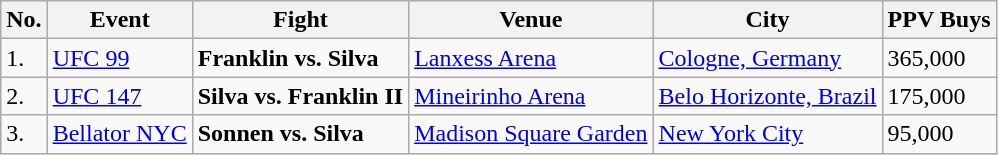<table class="wikitable">
<tr>
<th>No.</th>
<th>Event</th>
<th>Fight</th>
<th>Venue</th>
<th>City</th>
<th>PPV Buys</th>
</tr>
<tr>
<td>1.</td>
<td><a href='#'>UFC 99</a></td>
<td><strong>Franklin vs. Silva</strong></td>
<td><a href='#'>Lanxess Arena</a></td>
<td><a href='#'>Cologne, Germany</a></td>
<td>365,000</td>
</tr>
<tr>
<td>2.</td>
<td><a href='#'>UFC 147</a></td>
<td><strong>Silva vs. Franklin II</strong></td>
<td><a href='#'>Mineirinho Arena</a></td>
<td><a href='#'>Belo Horizonte, Brazil</a></td>
<td>175,000</td>
</tr>
<tr>
<td>3.</td>
<td><a href='#'>Bellator NYC</a></td>
<td><strong>Sonnen vs. Silva</strong></td>
<td><a href='#'>Madison Square Garden</a></td>
<td><a href='#'>New York City</a></td>
<td>95,000</td>
</tr>
</table>
